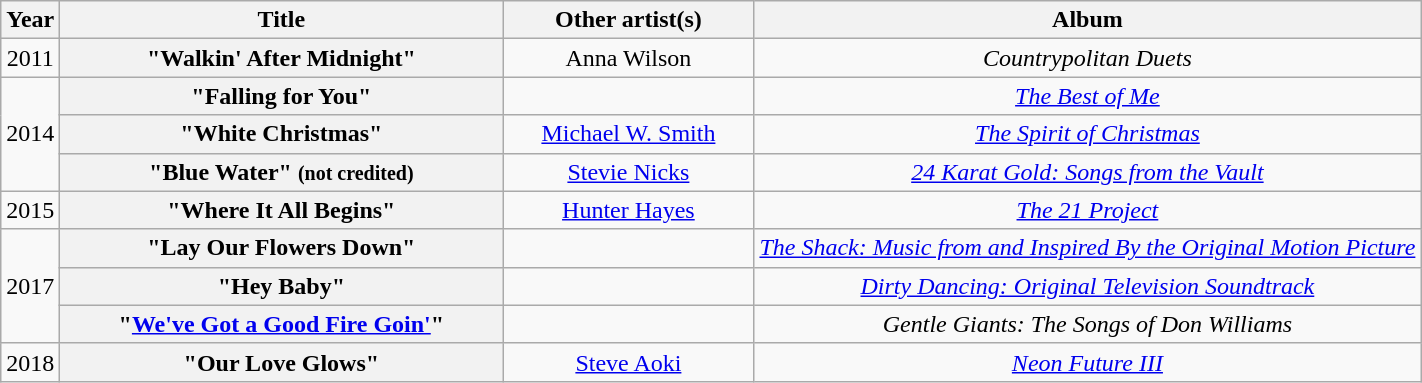<table class="wikitable plainrowheaders" style="text-align:center;">
<tr>
<th scope="col" style="width:1em;">Year</th>
<th scope="col" style="width:18em;">Title</th>
<th scope="col" style="width:10em;">Other artist(s)</th>
<th scope="col">Album</th>
</tr>
<tr>
<td>2011</td>
<th scope="row">"Walkin' After Midnight"</th>
<td>Anna Wilson</td>
<td><em>Countrypolitan Duets</em></td>
</tr>
<tr>
<td rowspan="3">2014</td>
<th scope="row">"Falling for You"</th>
<td></td>
<td><em><a href='#'>The Best of Me</a></em></td>
</tr>
<tr>
<th scope="row">"White Christmas"</th>
<td><a href='#'>Michael W. Smith</a></td>
<td><em><a href='#'>The Spirit of Christmas</a></em></td>
</tr>
<tr>
<th scope="row">"Blue Water" <small>(not credited)</small></th>
<td><a href='#'>Stevie Nicks</a></td>
<td><em><a href='#'>24 Karat Gold: Songs from the Vault</a></em></td>
</tr>
<tr>
<td>2015</td>
<th scope="row">"Where It All Begins"</th>
<td><a href='#'>Hunter Hayes</a></td>
<td><em><a href='#'>The 21 Project</a></em></td>
</tr>
<tr>
<td rowspan="3">2017</td>
<th scope="row">"Lay Our Flowers Down"</th>
<td></td>
<td><em><a href='#'>The Shack: Music from and Inspired By the Original Motion Picture</a></em></td>
</tr>
<tr>
<th scope="row">"Hey Baby"</th>
<td></td>
<td><em><a href='#'>Dirty Dancing: Original Television Soundtrack</a></em></td>
</tr>
<tr>
<th scope="row">"<a href='#'>We've Got a Good Fire Goin'</a>"</th>
<td></td>
<td><em>Gentle Giants: The Songs of Don Williams</em></td>
</tr>
<tr>
<td>2018</td>
<th scope="row">"Our Love Glows"</th>
<td><a href='#'>Steve Aoki</a></td>
<td><em><a href='#'>Neon Future III</a></em></td>
</tr>
</table>
